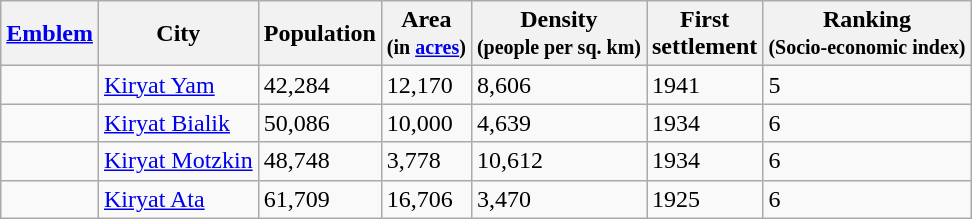<table class="wikitable sortable">
<tr>
<th><a href='#'>Emblem</a></th>
<th>City</th>
<th>Population</th>
<th>Area<br><small>(in <a href='#'>acres</a>)</small></th>
<th>Density<br><small>(people per sq. km)</small></th>
<th>First<br>settlement</th>
<th>Ranking<br><small>(Socio-economic index</small><small>)</small></th>
</tr>
<tr>
<td></td>
<td><a href='#'>Kiryat Yam</a></td>
<td>42,284</td>
<td>12,170</td>
<td>8,606</td>
<td>1941</td>
<td>5</td>
</tr>
<tr>
<td></td>
<td><a href='#'>Kiryat Bialik</a></td>
<td>50,086</td>
<td>10,000</td>
<td>4,639</td>
<td>1934</td>
<td>6</td>
</tr>
<tr>
<td></td>
<td><a href='#'>Kiryat Motzkin</a></td>
<td>48,748</td>
<td>3,778</td>
<td>10,612</td>
<td>1934</td>
<td>6</td>
</tr>
<tr>
<td></td>
<td><a href='#'>Kiryat Ata</a></td>
<td>61,709</td>
<td>16,706</td>
<td>3,470</td>
<td>1925</td>
<td>6</td>
</tr>
</table>
